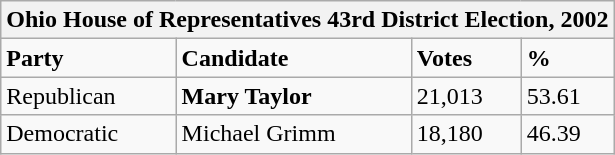<table class="wikitable">
<tr>
<th colspan="4">Ohio House of Representatives 43rd District Election, 2002</th>
</tr>
<tr>
<td><strong>Party</strong></td>
<td><strong>Candidate</strong></td>
<td><strong>Votes</strong></td>
<td><strong>%</strong></td>
</tr>
<tr>
<td>Republican</td>
<td><strong>Mary Taylor</strong></td>
<td>21,013</td>
<td>53.61</td>
</tr>
<tr>
<td>Democratic</td>
<td>Michael Grimm</td>
<td>18,180</td>
<td>46.39</td>
</tr>
</table>
